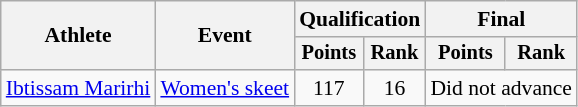<table class="wikitable" style="font-size:90%">
<tr>
<th rowspan="2">Athlete</th>
<th rowspan="2">Event</th>
<th colspan=2>Qualification</th>
<th colspan=2>Final</th>
</tr>
<tr style="font-size:95%">
<th>Points</th>
<th>Rank</th>
<th>Points</th>
<th>Rank</th>
</tr>
<tr align=center>
<td align=left><a href='#'>Ibtissam Marirhi</a></td>
<td align=left><a href='#'>Women's skeet</a></td>
<td>117</td>
<td>16</td>
<td colspan=2>Did not advance</td>
</tr>
</table>
